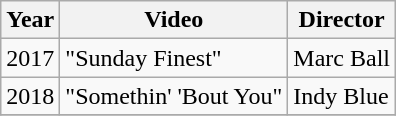<table class="wikitable">
<tr>
<th>Year</th>
<th>Video</th>
<th>Director</th>
</tr>
<tr>
<td>2017</td>
<td>"Sunday Finest"</td>
<td>Marc Ball</td>
</tr>
<tr>
<td>2018</td>
<td>"Somethin' 'Bout You"</td>
<td>Indy Blue</td>
</tr>
<tr>
</tr>
</table>
